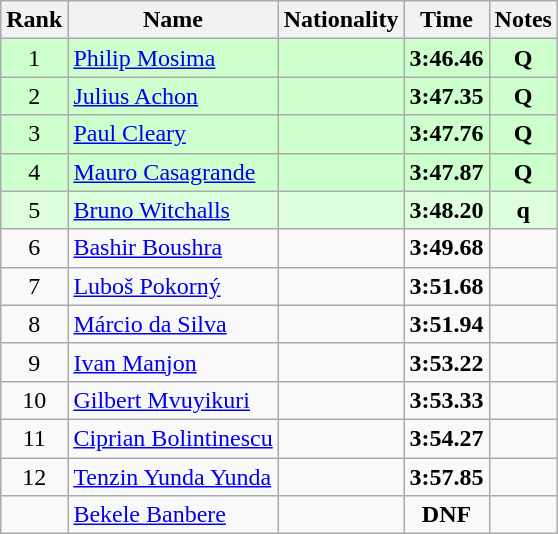<table class="wikitable sortable" style="text-align:center">
<tr>
<th>Rank</th>
<th>Name</th>
<th>Nationality</th>
<th>Time</th>
<th>Notes</th>
</tr>
<tr bgcolor=ccffcc>
<td>1</td>
<td align=left><a href='#'>Philip Mosima</a></td>
<td align=left></td>
<td><strong>3:46.46</strong></td>
<td><strong>Q</strong></td>
</tr>
<tr bgcolor=ccffcc>
<td>2</td>
<td align=left><a href='#'>Julius Achon</a></td>
<td align=left></td>
<td><strong>3:47.35</strong></td>
<td><strong>Q</strong></td>
</tr>
<tr bgcolor=ccffcc>
<td>3</td>
<td align=left><a href='#'>Paul Cleary</a></td>
<td align=left></td>
<td><strong>3:47.76</strong></td>
<td><strong>Q</strong></td>
</tr>
<tr bgcolor=ccffcc>
<td>4</td>
<td align=left><a href='#'>Mauro Casagrande</a></td>
<td align=left></td>
<td><strong>3:47.87</strong></td>
<td><strong>Q</strong></td>
</tr>
<tr bgcolor=ddffdd>
<td>5</td>
<td align=left><a href='#'>Bruno Witchalls</a></td>
<td align=left></td>
<td><strong>3:48.20</strong></td>
<td><strong>q</strong></td>
</tr>
<tr>
<td>6</td>
<td align=left><a href='#'>Bashir Boushra</a></td>
<td align=left></td>
<td><strong>3:49.68</strong></td>
<td></td>
</tr>
<tr>
<td>7</td>
<td align=left><a href='#'>Luboš Pokorný</a></td>
<td align=left></td>
<td><strong>3:51.68</strong></td>
<td></td>
</tr>
<tr>
<td>8</td>
<td align=left><a href='#'>Márcio da Silva</a></td>
<td align=left></td>
<td><strong>3:51.94</strong></td>
<td></td>
</tr>
<tr>
<td>9</td>
<td align=left><a href='#'>Ivan Manjon</a></td>
<td align=left></td>
<td><strong>3:53.22</strong></td>
<td></td>
</tr>
<tr>
<td>10</td>
<td align=left><a href='#'>Gilbert Mvuyikuri</a></td>
<td align=left></td>
<td><strong>3:53.33</strong></td>
<td></td>
</tr>
<tr>
<td>11</td>
<td align=left><a href='#'>Ciprian Bolintinescu</a></td>
<td align=left></td>
<td><strong>3:54.27</strong></td>
<td></td>
</tr>
<tr>
<td>12</td>
<td align=left><a href='#'>Tenzin Yunda Yunda</a></td>
<td align=left></td>
<td><strong>3:57.85</strong></td>
<td></td>
</tr>
<tr>
<td></td>
<td align=left><a href='#'>Bekele Banbere</a></td>
<td align=left></td>
<td><strong>DNF</strong></td>
<td></td>
</tr>
</table>
